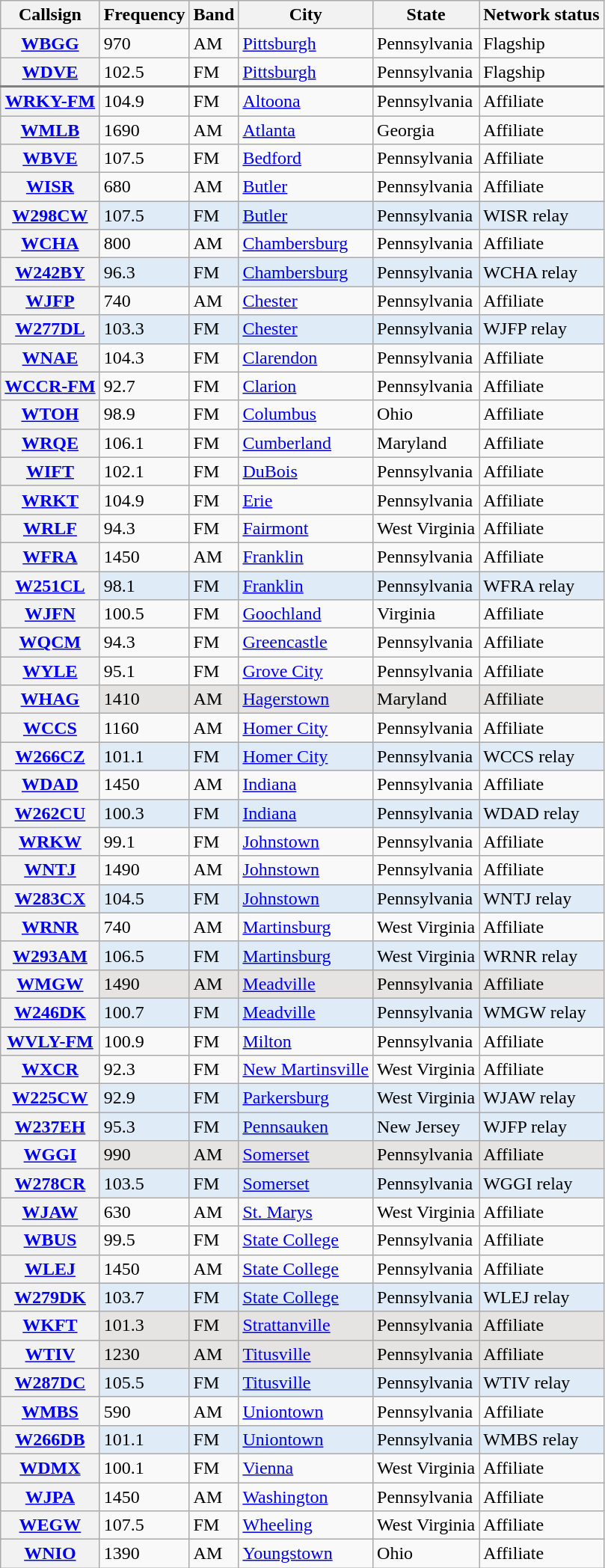<table class="wikitable sortable">
<tr>
<th scope = "col">Callsign</th>
<th scope = "col">Frequency</th>
<th scope = "col">Band</th>
<th scope = "col">City</th>
<th scope = "col">State</th>
<th scope = "col">Network status</th>
</tr>
<tr>
<th scope = "row"><a href='#'>WBGG</a></th>
<td>970</td>
<td>AM</td>
<td><a href='#'>Pittsburgh</a></td>
<td>Pennsylvania</td>
<td>Flagship</td>
</tr>
<tr style="border-bottom: 2px solid grey">
<th scope = "row"><a href='#'>WDVE</a></th>
<td>102.5</td>
<td>FM</td>
<td><a href='#'>Pittsburgh</a></td>
<td>Pennsylvania</td>
<td>Flagship</td>
</tr>
<tr>
<th scope = "row"><a href='#'>WRKY-FM</a></th>
<td>104.9</td>
<td>FM</td>
<td><a href='#'>Altoona</a></td>
<td>Pennsylvania</td>
<td>Affiliate</td>
</tr>
<tr>
<th scope = "row"><a href='#'>WMLB</a></th>
<td>1690</td>
<td>AM</td>
<td><a href='#'>Atlanta</a></td>
<td>Georgia</td>
<td>Affiliate</td>
</tr>
<tr>
<th scope = "row"><a href='#'>WBVE</a></th>
<td>107.5</td>
<td>FM</td>
<td><a href='#'>Bedford</a></td>
<td>Pennsylvania</td>
<td>Affiliate</td>
</tr>
<tr>
<th scope = "row"><a href='#'>WISR</a></th>
<td>680</td>
<td>AM</td>
<td><a href='#'>Butler</a></td>
<td>Pennsylvania</td>
<td>Affiliate</td>
</tr>
<tr style="background-color:#DFEBF6;">
<th scope = "row"><a href='#'>W298CW</a></th>
<td>107.5</td>
<td>FM</td>
<td><a href='#'>Butler</a></td>
<td>Pennsylvania</td>
<td>WISR relay</td>
</tr>
<tr>
<th scope = "row"><a href='#'>WCHA</a></th>
<td>800</td>
<td>AM</td>
<td><a href='#'>Chambersburg</a></td>
<td>Pennsylvania</td>
<td>Affiliate</td>
</tr>
<tr style="background-color:#DFEBF6;">
<th scope = "row"><a href='#'>W242BY</a></th>
<td>96.3</td>
<td>FM</td>
<td><a href='#'>Chambersburg</a></td>
<td>Pennsylvania</td>
<td>WCHA relay</td>
</tr>
<tr>
<th scope = "row"><a href='#'>WJFP</a></th>
<td>740</td>
<td>AM</td>
<td><a href='#'>Chester</a></td>
<td>Pennsylvania</td>
<td>Affiliate</td>
</tr>
<tr style="background-color:#DFEBF6;">
<th scope = "row"><a href='#'>W277DL</a></th>
<td>103.3</td>
<td>FM</td>
<td><a href='#'>Chester</a></td>
<td>Pennsylvania</td>
<td>WJFP relay</td>
</tr>
<tr>
<th scope = "row"><a href='#'>WNAE</a></th>
<td>104.3</td>
<td>FM</td>
<td><a href='#'>Clarendon</a></td>
<td>Pennsylvania</td>
<td>Affiliate</td>
</tr>
<tr>
<th scope = "row"><a href='#'>WCCR-FM</a></th>
<td>92.7</td>
<td>FM</td>
<td><a href='#'>Clarion</a></td>
<td>Pennsylvania</td>
<td>Affiliate</td>
</tr>
<tr>
<th scope = "row"><a href='#'>WTOH</a></th>
<td>98.9</td>
<td>FM</td>
<td><a href='#'>Columbus</a></td>
<td>Ohio</td>
<td>Affiliate</td>
</tr>
<tr>
<th scope = "row"><a href='#'>WRQE</a></th>
<td>106.1</td>
<td>FM</td>
<td><a href='#'>Cumberland</a></td>
<td>Maryland</td>
<td>Affiliate</td>
</tr>
<tr>
<th scope = "row"><a href='#'>WIFT</a></th>
<td>102.1</td>
<td>FM</td>
<td><a href='#'>DuBois</a></td>
<td>Pennsylvania</td>
<td>Affiliate</td>
</tr>
<tr>
<th scope = "row"><a href='#'>WRKT</a></th>
<td>104.9</td>
<td>FM</td>
<td><a href='#'>Erie</a></td>
<td>Pennsylvania</td>
<td>Affiliate</td>
</tr>
<tr>
<th scope = "row"><a href='#'>WRLF</a></th>
<td>94.3</td>
<td>FM</td>
<td><a href='#'>Fairmont</a></td>
<td>West Virginia</td>
<td>Affiliate</td>
</tr>
<tr>
<th scope = "row"><a href='#'>WFRA</a></th>
<td>1450</td>
<td>AM</td>
<td><a href='#'>Franklin</a></td>
<td>Pennsylvania</td>
<td>Affiliate</td>
</tr>
<tr style="background-color:#DFEBF6;">
<th scope = "row"><a href='#'>W251CL</a></th>
<td>98.1</td>
<td>FM</td>
<td><a href='#'>Franklin</a></td>
<td>Pennsylvania</td>
<td>WFRA relay</td>
</tr>
<tr>
<th scope = "row"><a href='#'>WJFN</a></th>
<td>100.5</td>
<td>FM</td>
<td><a href='#'>Goochland</a></td>
<td>Virginia</td>
<td>Affiliate</td>
</tr>
<tr>
<th scope = "row"><a href='#'>WQCM</a></th>
<td>94.3</td>
<td>FM</td>
<td><a href='#'>Greencastle</a></td>
<td>Pennsylvania</td>
<td>Affiliate</td>
</tr>
<tr>
<th scope = "row"><a href='#'>WYLE</a></th>
<td>95.1</td>
<td>FM</td>
<td><a href='#'>Grove City</a></td>
<td>Pennsylvania</td>
<td>Affiliate</td>
</tr>
<tr style="background-color:#E5E4E2;">
<th scope = "row"><a href='#'>WHAG</a></th>
<td>1410</td>
<td>AM</td>
<td><a href='#'>Hagerstown</a></td>
<td>Maryland</td>
<td>Affiliate</td>
</tr>
<tr>
<th scope = "row"><a href='#'>WCCS</a></th>
<td>1160</td>
<td>AM</td>
<td><a href='#'>Homer City</a></td>
<td>Pennsylvania</td>
<td>Affiliate</td>
</tr>
<tr style="background-color:#DFEBF6;">
<th scope = "row"><a href='#'>W266CZ</a></th>
<td>101.1</td>
<td>FM</td>
<td><a href='#'>Homer City</a></td>
<td>Pennsylvania</td>
<td>WCCS relay</td>
</tr>
<tr>
<th scope = "row"><a href='#'>WDAD</a></th>
<td>1450</td>
<td>AM</td>
<td><a href='#'>Indiana</a></td>
<td>Pennsylvania</td>
<td>Affiliate</td>
</tr>
<tr style="background-color:#DFEBF6;">
<th scope = "row"><a href='#'>W262CU</a></th>
<td>100.3</td>
<td>FM</td>
<td><a href='#'>Indiana</a></td>
<td>Pennsylvania</td>
<td>WDAD relay</td>
</tr>
<tr>
<th scope = "row"><a href='#'>WRKW</a></th>
<td>99.1</td>
<td>FM</td>
<td><a href='#'>Johnstown</a></td>
<td>Pennsylvania</td>
<td>Affiliate</td>
</tr>
<tr>
<th scope = "row"><a href='#'>WNTJ</a></th>
<td>1490</td>
<td>AM</td>
<td><a href='#'>Johnstown</a></td>
<td>Pennsylvania</td>
<td>Affiliate</td>
</tr>
<tr style="background-color:#DFEBF6;">
<th scope = "row"><a href='#'>W283CX</a></th>
<td>104.5</td>
<td>FM</td>
<td><a href='#'>Johnstown</a></td>
<td>Pennsylvania</td>
<td>WNTJ relay</td>
</tr>
<tr>
<th scope = "row"><a href='#'>WRNR</a></th>
<td>740</td>
<td>AM</td>
<td><a href='#'>Martinsburg</a></td>
<td>West Virginia</td>
<td>Affiliate</td>
</tr>
<tr style="background-color:#DFEBF6;">
<th scope = "row"><a href='#'>W293AM</a></th>
<td>106.5</td>
<td>FM</td>
<td><a href='#'>Martinsburg</a></td>
<td>West Virginia</td>
<td>WRNR relay</td>
</tr>
<tr style="background-color:#E5E4E2;">
<th scope = "row"><a href='#'>WMGW</a></th>
<td>1490</td>
<td>AM</td>
<td><a href='#'>Meadville</a></td>
<td>Pennsylvania</td>
<td>Affiliate</td>
</tr>
<tr style="background-color:#DFEBF6;">
<th scope = "row"><a href='#'>W246DK</a></th>
<td>100.7</td>
<td>FM</td>
<td><a href='#'>Meadville</a></td>
<td>Pennsylvania</td>
<td>WMGW relay</td>
</tr>
<tr>
<th scope = "row"><a href='#'>WVLY-FM</a></th>
<td>100.9</td>
<td>FM</td>
<td><a href='#'>Milton</a></td>
<td>Pennsylvania</td>
<td>Affiliate</td>
</tr>
<tr>
<th scope = "row"><a href='#'>WXCR</a></th>
<td>92.3</td>
<td>FM</td>
<td><a href='#'>New Martinsville</a></td>
<td>West Virginia</td>
<td>Affiliate</td>
</tr>
<tr style="background-color:#DFEBF6;">
<th scope = "row"><a href='#'>W225CW</a></th>
<td>92.9</td>
<td>FM</td>
<td><a href='#'>Parkersburg</a></td>
<td>West Virginia</td>
<td>WJAW relay</td>
</tr>
<tr style="background-color:#DFEBF6;">
<th scope = "row"><a href='#'>W237EH</a></th>
<td>95.3</td>
<td>FM</td>
<td><a href='#'>Pennsauken</a></td>
<td>New Jersey</td>
<td>WJFP relay</td>
</tr>
<tr style="background-color:#E5E4E2;">
<th scope = "row"><a href='#'>WGGI</a></th>
<td>990</td>
<td>AM</td>
<td><a href='#'>Somerset</a></td>
<td>Pennsylvania</td>
<td>Affiliate</td>
</tr>
<tr style="background-color:#DFEBF6;">
<th scope = "row"><a href='#'>W278CR</a></th>
<td>103.5</td>
<td>FM</td>
<td><a href='#'>Somerset</a></td>
<td>Pennsylvania</td>
<td>WGGI relay</td>
</tr>
<tr>
<th scope = "row"><a href='#'>WJAW</a></th>
<td>630</td>
<td>AM</td>
<td><a href='#'>St. Marys</a></td>
<td>West Virginia</td>
<td>Affiliate</td>
</tr>
<tr>
<th scope = "row"><a href='#'>WBUS</a></th>
<td>99.5</td>
<td>FM</td>
<td><a href='#'>State College</a></td>
<td>Pennsylvania</td>
<td>Affiliate</td>
</tr>
<tr>
<th scope = "row"><a href='#'>WLEJ</a></th>
<td>1450</td>
<td>AM</td>
<td><a href='#'>State College</a></td>
<td>Pennsylvania</td>
<td>Affiliate</td>
</tr>
<tr style="background-color:#DFEBF6;">
<th scope = "row"><a href='#'>W279DK</a></th>
<td>103.7</td>
<td>FM</td>
<td><a href='#'>State College</a></td>
<td>Pennsylvania</td>
<td>WLEJ relay</td>
</tr>
<tr style="background-color:#E5E4E2;">
<th scope = "row"><a href='#'>WKFT</a></th>
<td>101.3</td>
<td>FM</td>
<td><a href='#'>Strattanville</a></td>
<td>Pennsylvania</td>
<td>Affiliate</td>
</tr>
<tr style="background-color:#E5E4E2;">
<th scope = "row"><a href='#'>WTIV</a></th>
<td>1230</td>
<td>AM</td>
<td><a href='#'>Titusville</a></td>
<td>Pennsylvania</td>
<td>Affiliate</td>
</tr>
<tr style="background-color:#DFEBF6;">
<th scope = "row"><a href='#'>W287DC</a></th>
<td>105.5</td>
<td>FM</td>
<td><a href='#'>Titusville</a></td>
<td>Pennsylvania</td>
<td>WTIV relay</td>
</tr>
<tr>
<th scope = "row"><a href='#'>WMBS</a></th>
<td>590</td>
<td>AM</td>
<td><a href='#'>Uniontown</a></td>
<td>Pennsylvania</td>
<td>Affiliate</td>
</tr>
<tr style="background-color:#DFEBF6;">
<th scope = "row"><a href='#'>W266DB</a></th>
<td>101.1</td>
<td>FM</td>
<td><a href='#'>Uniontown</a></td>
<td>Pennsylvania</td>
<td>WMBS relay</td>
</tr>
<tr>
<th scope = "row"><a href='#'>WDMX</a></th>
<td>100.1</td>
<td>FM</td>
<td><a href='#'>Vienna</a></td>
<td>West Virginia</td>
<td>Affiliate</td>
</tr>
<tr>
<th scope = "row"><a href='#'>WJPA</a></th>
<td>1450</td>
<td>AM</td>
<td><a href='#'>Washington</a></td>
<td>Pennsylvania</td>
<td>Affiliate</td>
</tr>
<tr>
<th scope = "row"><a href='#'>WEGW</a></th>
<td>107.5</td>
<td>FM</td>
<td><a href='#'>Wheeling</a></td>
<td>West Virginia</td>
<td>Affiliate</td>
</tr>
<tr>
<th scope = "row"><a href='#'>WNIO</a></th>
<td>1390</td>
<td>AM</td>
<td><a href='#'>Youngstown</a></td>
<td>Ohio</td>
<td>Affiliate</td>
</tr>
</table>
